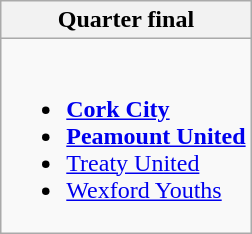<table class="wikitable">
<tr>
<th>Quarter final</th>
</tr>
<tr>
<td valign="top"><br><ul><li><strong><a href='#'>Cork City</a></strong></li><li><strong><a href='#'>Peamount United</a></strong></li><li><a href='#'>Treaty United</a></li><li><a href='#'>Wexford Youths</a></li></ul></td>
</tr>
</table>
